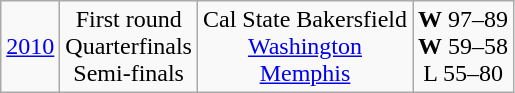<table class="wikitable">
<tr align="center">
<td><a href='#'>2010</a></td>
<td>First round<br>Quarterfinals<br>Semi-finals</td>
<td>Cal State Bakersfield<br><a href='#'>Washington</a><br><a href='#'>Memphis</a></td>
<td><strong>W</strong> 97–89<br><strong>W</strong> 59–58<br>L 55–80</td>
</tr>
</table>
